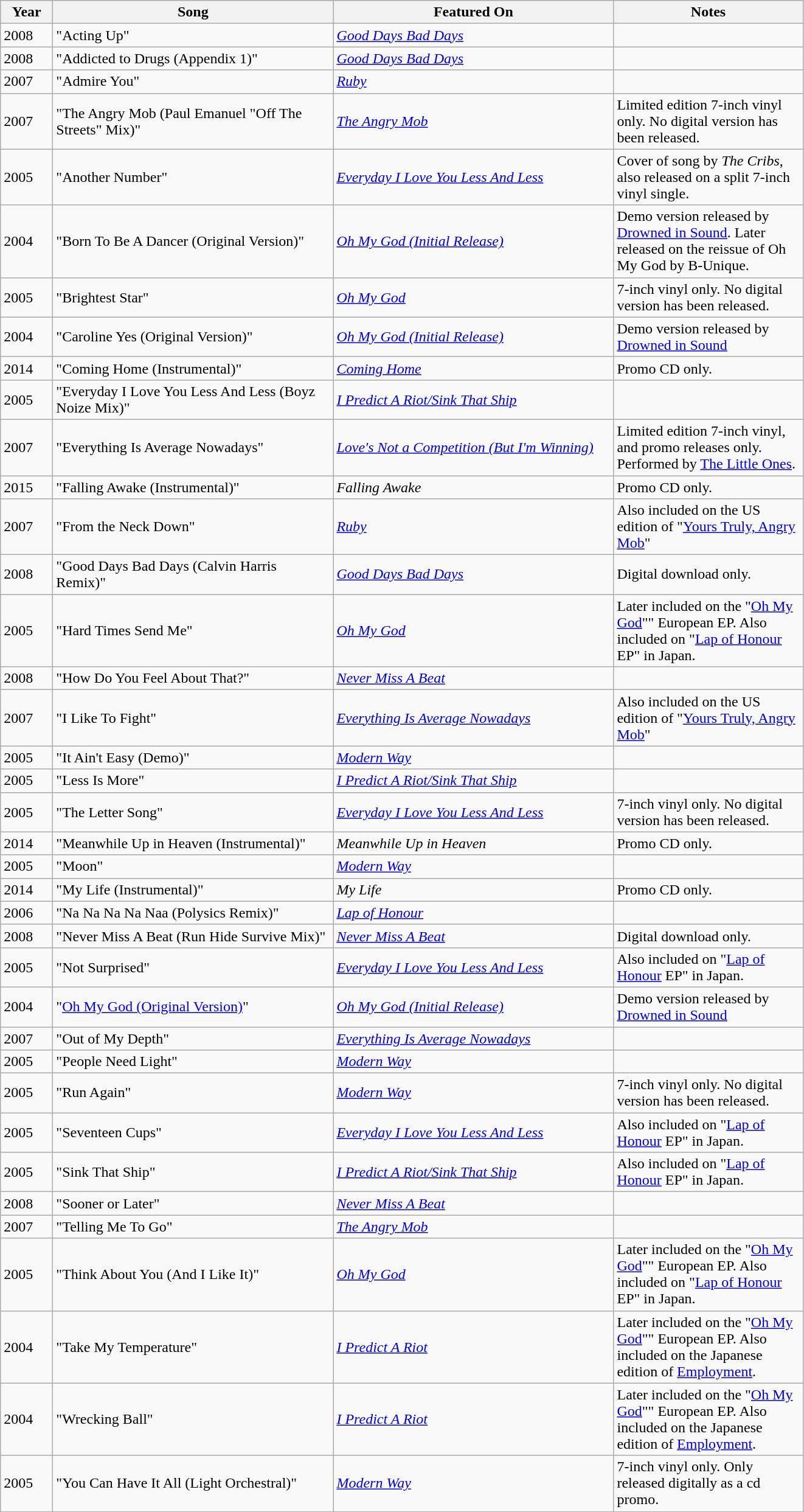<table class="wikitable">
<tr>
<th style="width:50px;">Year</th>
<th style="width:300px;">Song</th>
<th style="width:300px;">Featured On</th>
<th style="width:200px;">Notes</th>
</tr>
<tr>
<td>2008</td>
<td>"Acting Up"</td>
<td><em><a href='#'>Good Days Bad Days</a></em></td>
<td></td>
</tr>
<tr>
<td>2008</td>
<td>"Addicted to Drugs (Appendix 1)"</td>
<td><em><a href='#'>Good Days Bad Days</a></em></td>
<td></td>
</tr>
<tr>
<td>2007</td>
<td>"Admire You"</td>
<td><em><a href='#'>Ruby</a></em></td>
<td></td>
</tr>
<tr>
<td>2007</td>
<td>"The Angry Mob (Paul Emanuel "Off The Streets" Mix)"</td>
<td><em><a href='#'>The Angry Mob</a></em></td>
<td>Limited edition 7-inch vinyl only. No digital version has been released.</td>
</tr>
<tr>
<td>2005</td>
<td>"Another Number"</td>
<td><em><a href='#'>Everyday I Love You Less And Less</a></em></td>
<td>Cover of song by <em>The Cribs</em>, also released on a split 7-inch vinyl single.</td>
</tr>
<tr>
<td>2004</td>
<td>"Born To Be A Dancer (Original Version)"</td>
<td><em><a href='#'>Oh My God (Initial Release)</a></em></td>
<td>Demo version released by <a href='#'>Drowned in Sound</a>. Later released on the reissue of Oh My God by B-Unique.</td>
</tr>
<tr>
<td>2005</td>
<td>"Brightest Star"</td>
<td><em><a href='#'>Oh My God</a></em></td>
<td>7-inch vinyl only. No digital version has been released.</td>
</tr>
<tr>
<td>2004</td>
<td>"Caroline Yes (Original Version)"</td>
<td><em><a href='#'>Oh My God (Initial Release)</a></em></td>
<td>Demo version released by <a href='#'>Drowned in Sound</a></td>
</tr>
<tr>
<td>2014</td>
<td>"Coming Home (Instrumental)"</td>
<td><em><a href='#'>Coming Home</a></em></td>
<td>Promo CD only.</td>
</tr>
<tr>
<td>2005</td>
<td>"Everyday I Love You Less And Less (Boyz Noize Mix)"</td>
<td><em><a href='#'>I Predict A Riot/Sink That Ship</a></em></td>
<td></td>
</tr>
<tr>
<td>2007</td>
<td>"Everything Is Average Nowadays"</td>
<td><em><a href='#'>Love's Not a Competition (But I'm Winning)</a></em></td>
<td>Limited edition 7-inch vinyl, and promo releases only. Performed by <a href='#'>The Little Ones</a>.</td>
</tr>
<tr>
<td>2015</td>
<td>"Falling Awake (Instrumental)"</td>
<td><em>Falling Awake</em></td>
<td>Promo CD only.</td>
</tr>
<tr>
<td>2007</td>
<td>"From the Neck Down"</td>
<td><em><a href='#'>Ruby</a></em></td>
<td>Also included on the US edition of "<a href='#'>Yours Truly, Angry Mob</a>"</td>
</tr>
<tr>
<td>2008</td>
<td>"Good Days Bad Days (Calvin Harris Remix)"</td>
<td><em><a href='#'>Good Days Bad Days</a></em></td>
<td>Digital download only.</td>
</tr>
<tr>
<td>2005</td>
<td>"Hard Times Send Me"</td>
<td><em><a href='#'>Oh My God</a></em></td>
<td>Later included on the "<a href='#'>Oh My God</a>"" European EP. Also included on "<a href='#'>Lap of Honour</a> EP" in Japan.</td>
</tr>
<tr>
<td>2008</td>
<td>"How Do You Feel About That?"</td>
<td><em><a href='#'>Never Miss A Beat</a></em></td>
<td></td>
</tr>
<tr>
<td>2007</td>
<td>"I Like To Fight"</td>
<td><em><a href='#'>Everything Is Average Nowadays</a></em></td>
<td>Also included on the US edition of "<a href='#'>Yours Truly, Angry Mob</a>"</td>
</tr>
<tr>
<td>2005</td>
<td>"It Ain't Easy (Demo)"</td>
<td><em><a href='#'>Modern Way</a></em></td>
<td></td>
</tr>
<tr>
<td>2005</td>
<td>"Less Is More"</td>
<td><em><a href='#'>I Predict A Riot/Sink That Ship</a></em></td>
<td></td>
</tr>
<tr>
<td>2005</td>
<td>"The Letter Song"</td>
<td><em><a href='#'>Everyday I Love You Less And Less</a></em></td>
<td>7-inch vinyl only. No digital version has been released.</td>
</tr>
<tr>
<td>2014</td>
<td>"Meanwhile Up in Heaven (Instrumental)"</td>
<td><em>Meanwhile Up in Heaven</em></td>
<td>Promo CD only.</td>
</tr>
<tr>
<td>2005</td>
<td>"Moon"</td>
<td><em><a href='#'>Modern Way</a></em></td>
<td></td>
</tr>
<tr>
<td>2014</td>
<td>"My Life (Instrumental)"</td>
<td><em>My Life</em></td>
<td>Promo CD only.</td>
</tr>
<tr>
<td>2006</td>
<td>"Na Na Na Na Naa (Polysics Remix)"</td>
<td><em><a href='#'>Lap of Honour</a></em></td>
<td></td>
</tr>
<tr>
<td>2008</td>
<td>"Never Miss A Beat (Run Hide Survive Mix)"</td>
<td><em><a href='#'>Never Miss A Beat</a></em></td>
<td>Digital download only.</td>
</tr>
<tr>
<td>2005</td>
<td>"Not Surprised"</td>
<td><em><a href='#'>Everyday I Love You Less And Less</a></em></td>
<td>Also included on "<a href='#'>Lap of Honour</a> EP" in Japan.</td>
</tr>
<tr>
<td>2004</td>
<td>"<a href='#'>Oh My God (Original Version)</a>"</td>
<td><em><a href='#'>Oh My God (Initial Release)</a></em></td>
<td>Demo version released by <a href='#'>Drowned in Sound</a></td>
</tr>
<tr>
<td>2007</td>
<td>"Out of My Depth"</td>
<td><em><a href='#'>Everything Is Average Nowadays</a></em></td>
<td></td>
</tr>
<tr>
<td>2005</td>
<td>"People Need Light"</td>
<td><em><a href='#'>Modern Way</a></em></td>
<td></td>
</tr>
<tr>
<td>2005</td>
<td>"Run Again"</td>
<td><em><a href='#'>Modern Way</a></em></td>
<td>7-inch vinyl only. No digital version has been released.</td>
</tr>
<tr>
<td>2005</td>
<td>"Seventeen Cups"</td>
<td><em><a href='#'>Everyday I Love You Less And Less</a></em></td>
<td>Also included on "<a href='#'>Lap of Honour</a> EP" in Japan.</td>
</tr>
<tr>
<td>2005</td>
<td>"Sink That Ship"</td>
<td><em><a href='#'>I Predict A Riot/Sink That Ship</a></em></td>
<td>Also included on "<a href='#'>Lap of Honour</a> EP" in Japan.</td>
</tr>
<tr>
<td>2008</td>
<td>"Sooner or Later"</td>
<td><em><a href='#'>Never Miss A Beat</a></em></td>
<td></td>
</tr>
<tr>
<td>2007</td>
<td>"Telling Me To Go"</td>
<td><em><a href='#'>The Angry Mob</a></em></td>
<td></td>
</tr>
<tr>
<td>2005</td>
<td>"Think About You (And I Like It)"</td>
<td><em><a href='#'>Oh My God</a></em></td>
<td>Later included on the "<a href='#'>Oh My God</a>"" European EP. Also included on "<a href='#'>Lap of Honour</a> EP" in Japan.</td>
</tr>
<tr>
<td>2004</td>
<td>"Take My Temperature"</td>
<td><em><a href='#'>I Predict A Riot</a></em></td>
<td>Later included on the "<a href='#'>Oh My God</a>"" European EP. Also included on the Japanese edition of <a href='#'>Employment</a>.</td>
</tr>
<tr>
<td>2004</td>
<td>"Wrecking Ball"</td>
<td><em><a href='#'>I Predict A Riot</a></em></td>
<td>Later included on the "<a href='#'>Oh My God</a>"" European EP. Also included on the Japanese edition of <a href='#'>Employment</a>.</td>
</tr>
<tr>
<td>2005</td>
<td>"You Can Have It All (Light Orchestral)"</td>
<td><em><a href='#'>Modern Way</a></em></td>
<td>7-inch vinyl only. Only released digitally as a cd promo.</td>
</tr>
</table>
